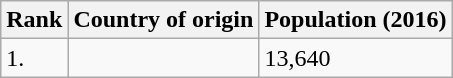<table class="wikitable">
<tr>
<th>Rank</th>
<th>Country of origin</th>
<th>Population (2016)</th>
</tr>
<tr>
<td>1.</td>
<td></td>
<td>13,640</td>
</tr>
</table>
